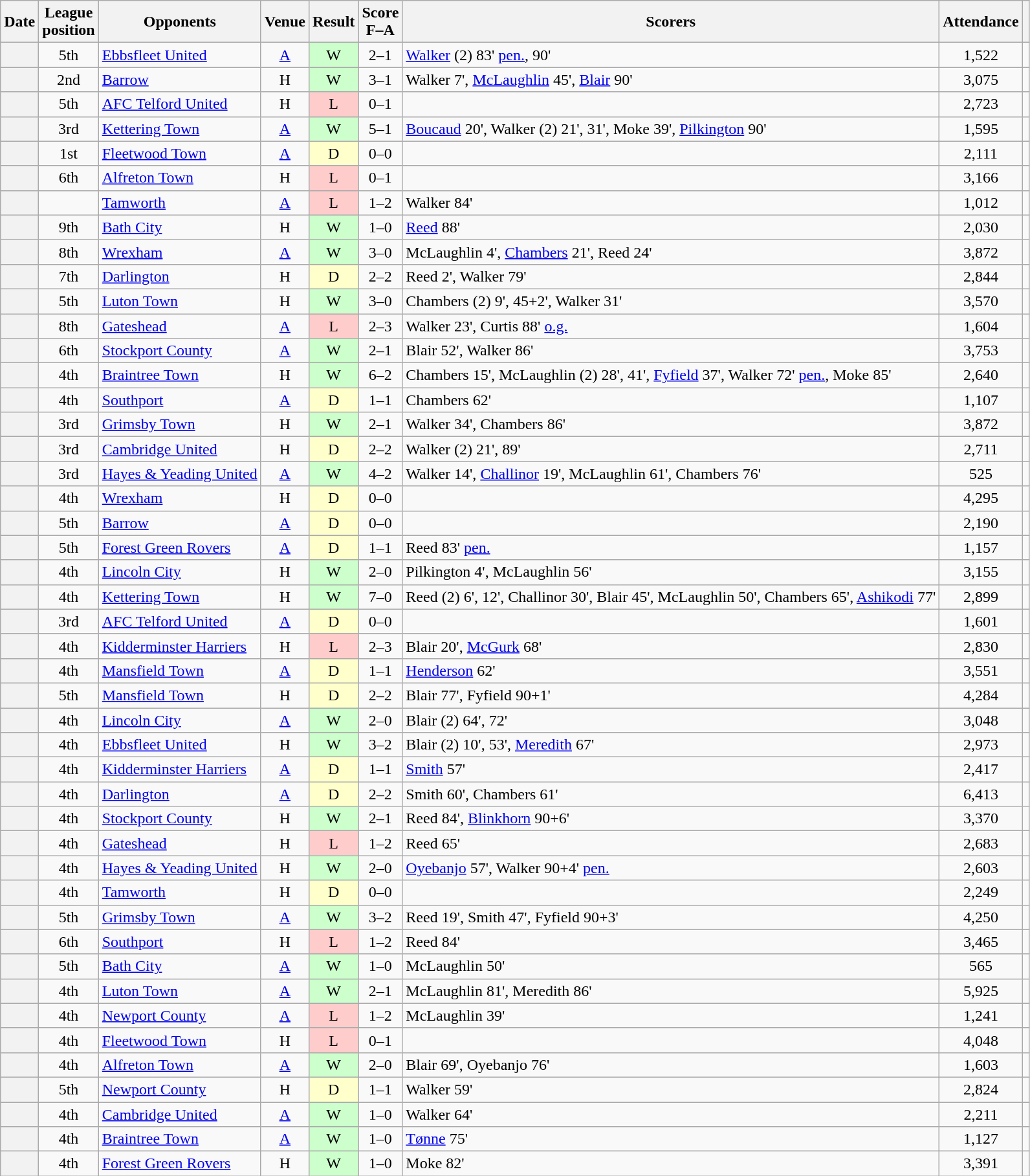<table class="wikitable plainrowheaders sortable" style="text-align:center">
<tr>
<th scope=col>Date</th>
<th scope=col>League<br>position</th>
<th scope=col>Opponents</th>
<th scope=col>Venue</th>
<th scope=col>Result</th>
<th scope=col>Score<br>F–A</th>
<th scope=col class=unsortable>Scorers</th>
<th scope=col>Attendance</th>
<th scope=col class=unsortable></th>
</tr>
<tr>
<th scope=row></th>
<td>5th</td>
<td align=left><a href='#'>Ebbsfleet United</a></td>
<td><a href='#'>A</a></td>
<td style=background-color:#CCFFCC>W</td>
<td>2–1</td>
<td align=left><a href='#'>Walker</a> (2) 83' <a href='#'>pen.</a>, 90'</td>
<td>1,522</td>
<td></td>
</tr>
<tr>
<th scope=row></th>
<td>2nd</td>
<td align=left><a href='#'>Barrow</a></td>
<td>H</td>
<td style=background-color:#CCFFCC>W</td>
<td>3–1</td>
<td align=left>Walker 7', <a href='#'>McLaughlin</a> 45', <a href='#'>Blair</a> 90'</td>
<td>3,075</td>
<td></td>
</tr>
<tr>
<th scope=row></th>
<td>5th</td>
<td align=left><a href='#'>AFC Telford United</a></td>
<td>H</td>
<td style=background-color:#FFCCCC>L</td>
<td>0–1</td>
<td align=left></td>
<td>2,723</td>
<td></td>
</tr>
<tr>
<th scope=row></th>
<td>3rd</td>
<td align=left><a href='#'>Kettering Town</a></td>
<td><a href='#'>A</a></td>
<td style=background-color:#CCFFCC>W</td>
<td>5–1</td>
<td align=left><a href='#'>Boucaud</a> 20', Walker (2) 21', 31', Moke 39', <a href='#'>Pilkington</a> 90'</td>
<td>1,595</td>
<td></td>
</tr>
<tr>
<th scope=row></th>
<td>1st</td>
<td align=left><a href='#'>Fleetwood Town</a></td>
<td><a href='#'>A</a></td>
<td style=background-color:#FFFFCC>D</td>
<td>0–0</td>
<td align=left></td>
<td>2,111</td>
<td></td>
</tr>
<tr>
<th scope=row></th>
<td>6th</td>
<td align=left><a href='#'>Alfreton Town</a></td>
<td>H</td>
<td style=background-color:#FFCCCC>L</td>
<td>0–1</td>
<td align=left></td>
<td>3,166</td>
<td></td>
</tr>
<tr>
<th scope=row></th>
<td></td>
<td align=left><a href='#'>Tamworth</a></td>
<td><a href='#'>A</a></td>
<td style=background-color:#FFCCCC>L</td>
<td>1–2</td>
<td align=left>Walker 84'</td>
<td>1,012</td>
<td></td>
</tr>
<tr>
<th scope=row></th>
<td>9th</td>
<td align=left><a href='#'>Bath City</a></td>
<td>H</td>
<td style=background-color:#CCFFCC>W</td>
<td>1–0</td>
<td align=left><a href='#'>Reed</a> 88'</td>
<td>2,030</td>
<td></td>
</tr>
<tr>
<th scope=row></th>
<td>8th</td>
<td align=left><a href='#'>Wrexham</a></td>
<td><a href='#'>A</a></td>
<td style=background-color:#CCFFCC>W</td>
<td>3–0</td>
<td align=left>McLaughlin 4', <a href='#'>Chambers</a> 21', Reed 24'</td>
<td>3,872</td>
<td></td>
</tr>
<tr>
<th scope=row></th>
<td>7th</td>
<td align=left><a href='#'>Darlington</a></td>
<td>H</td>
<td style=background-color:#FFFFCC>D</td>
<td>2–2</td>
<td align=left>Reed 2', Walker 79'</td>
<td>2,844</td>
<td></td>
</tr>
<tr>
<th scope=row></th>
<td>5th</td>
<td align=left><a href='#'>Luton Town</a></td>
<td>H</td>
<td style=background-color:#CCFFCC>W</td>
<td>3–0</td>
<td align=left>Chambers (2) 9', 45+2', Walker 31'</td>
<td>3,570</td>
<td></td>
</tr>
<tr>
<th scope=row></th>
<td>8th</td>
<td align=left><a href='#'>Gateshead</a></td>
<td><a href='#'>A</a></td>
<td style=background-color:#FFCCCC>L</td>
<td>2–3</td>
<td align=left>Walker 23', Curtis 88' <a href='#'>o.g.</a></td>
<td>1,604</td>
<td></td>
</tr>
<tr>
<th scope=row></th>
<td>6th</td>
<td align=left><a href='#'>Stockport County</a></td>
<td><a href='#'>A</a></td>
<td style=background-color:#CCFFCC>W</td>
<td>2–1</td>
<td align=left>Blair 52', Walker 86'</td>
<td>3,753</td>
<td></td>
</tr>
<tr>
<th scope=row></th>
<td>4th</td>
<td align=left><a href='#'>Braintree Town</a></td>
<td>H</td>
<td style=background-color:#CCFFCC>W</td>
<td>6–2</td>
<td align=left>Chambers 15', McLaughlin (2) 28', 41', <a href='#'>Fyfield</a> 37', Walker 72' <a href='#'>pen.</a>, Moke 85'</td>
<td>2,640</td>
<td></td>
</tr>
<tr>
<th scope=row></th>
<td>4th</td>
<td align=left><a href='#'>Southport</a></td>
<td><a href='#'>A</a></td>
<td style=background-color:#FFFFCC>D</td>
<td>1–1</td>
<td align=left>Chambers 62'</td>
<td>1,107</td>
<td></td>
</tr>
<tr>
<th scope=row></th>
<td>3rd</td>
<td align=left><a href='#'>Grimsby Town</a></td>
<td>H</td>
<td style=background-color:#CCFFCC>W</td>
<td>2–1</td>
<td align=left>Walker 34', Chambers 86'</td>
<td>3,872</td>
<td></td>
</tr>
<tr>
<th scope=row></th>
<td>3rd</td>
<td align=left><a href='#'>Cambridge United</a></td>
<td>H</td>
<td style=background-color:#FFFFCC>D</td>
<td>2–2</td>
<td align=left>Walker (2) 21', 89'</td>
<td>2,711</td>
<td></td>
</tr>
<tr>
<th scope=row></th>
<td>3rd</td>
<td align=left><a href='#'>Hayes & Yeading United</a></td>
<td><a href='#'>A</a></td>
<td style=background-color:#CCFFCC>W</td>
<td>4–2</td>
<td align=left>Walker 14', <a href='#'>Challinor</a> 19', McLaughlin 61', Chambers 76'</td>
<td>525</td>
<td></td>
</tr>
<tr>
<th scope=row></th>
<td>4th</td>
<td align=left><a href='#'>Wrexham</a></td>
<td>H</td>
<td style=background-color:#FFFFCC>D</td>
<td>0–0</td>
<td align=left></td>
<td>4,295</td>
<td></td>
</tr>
<tr>
<th scope=row></th>
<td>5th</td>
<td align=left><a href='#'>Barrow</a></td>
<td><a href='#'>A</a></td>
<td style=background-color:#FFFFCC>D</td>
<td>0–0</td>
<td align=left></td>
<td>2,190</td>
<td></td>
</tr>
<tr>
<th scope=row></th>
<td>5th</td>
<td align=left><a href='#'>Forest Green Rovers</a></td>
<td><a href='#'>A</a></td>
<td style=background-color:#FFFFCC>D</td>
<td>1–1</td>
<td align=left>Reed 83' <a href='#'>pen.</a></td>
<td>1,157</td>
<td></td>
</tr>
<tr>
<th scope=row></th>
<td>4th</td>
<td align=left><a href='#'>Lincoln City</a></td>
<td>H</td>
<td style=background-color:#CCFFCC>W</td>
<td>2–0</td>
<td align=left>Pilkington 4', McLaughlin 56'</td>
<td>3,155</td>
<td></td>
</tr>
<tr>
<th scope=row></th>
<td>4th</td>
<td align=left><a href='#'>Kettering Town</a></td>
<td>H</td>
<td style=background-color:#CCFFCC>W</td>
<td>7–0</td>
<td align=left>Reed (2) 6', 12', Challinor 30', Blair 45', McLaughlin 50', Chambers 65', <a href='#'>Ashikodi</a> 77'</td>
<td>2,899</td>
<td></td>
</tr>
<tr>
<th scope=row></th>
<td>3rd</td>
<td align=left><a href='#'>AFC Telford United</a></td>
<td><a href='#'>A</a></td>
<td style=background-color:#FFFFCC>D</td>
<td>0–0</td>
<td align=left></td>
<td>1,601</td>
<td></td>
</tr>
<tr>
<th scope=row></th>
<td>4th</td>
<td align=left><a href='#'>Kidderminster Harriers</a></td>
<td>H</td>
<td style=background-color:#FFCCCC>L</td>
<td>2–3</td>
<td align=left>Blair 20', <a href='#'>McGurk</a> 68'</td>
<td>2,830</td>
<td></td>
</tr>
<tr>
<th scope=row></th>
<td>4th</td>
<td align=left><a href='#'>Mansfield Town</a></td>
<td><a href='#'>A</a></td>
<td style=background-color:#FFFFCC>D</td>
<td>1–1</td>
<td align=left><a href='#'>Henderson</a> 62'</td>
<td>3,551</td>
<td></td>
</tr>
<tr>
<th scope=row></th>
<td>5th</td>
<td align=left><a href='#'>Mansfield Town</a></td>
<td>H</td>
<td style=background-color:#FFFFCC>D</td>
<td>2–2</td>
<td align=left>Blair 77', Fyfield 90+1'</td>
<td>4,284</td>
<td></td>
</tr>
<tr>
<th scope=row></th>
<td>4th</td>
<td align=left><a href='#'>Lincoln City</a></td>
<td><a href='#'>A</a></td>
<td style=background-color:#CCFFCC>W</td>
<td>2–0</td>
<td align=left>Blair (2) 64', 72'</td>
<td>3,048</td>
<td></td>
</tr>
<tr>
<th scope=row></th>
<td>4th</td>
<td align=left><a href='#'>Ebbsfleet United</a></td>
<td>H</td>
<td style=background-color:#CCFFCC>W</td>
<td>3–2</td>
<td align=left>Blair (2) 10', 53', <a href='#'>Meredith</a> 67'</td>
<td>2,973</td>
<td></td>
</tr>
<tr>
<th scope=row></th>
<td>4th</td>
<td align=left><a href='#'>Kidderminster Harriers</a></td>
<td><a href='#'>A</a></td>
<td style=background-color:#FFFFCC>D</td>
<td>1–1</td>
<td align=left><a href='#'>Smith</a> 57'</td>
<td>2,417</td>
<td></td>
</tr>
<tr>
<th scope=row></th>
<td>4th</td>
<td align=left><a href='#'>Darlington</a></td>
<td><a href='#'>A</a></td>
<td style=background-color:#FFFFCC>D</td>
<td>2–2</td>
<td align=left>Smith 60', Chambers 61'</td>
<td>6,413</td>
<td></td>
</tr>
<tr>
<th scope=row></th>
<td>4th</td>
<td align=left><a href='#'>Stockport County</a></td>
<td>H</td>
<td style=background-color:#CCFFCC>W</td>
<td>2–1</td>
<td align=left>Reed 84', <a href='#'>Blinkhorn</a> 90+6'</td>
<td>3,370</td>
<td></td>
</tr>
<tr>
<th scope=row></th>
<td>4th</td>
<td align=left><a href='#'>Gateshead</a></td>
<td>H</td>
<td style=background-color:#FFCCCC>L</td>
<td>1–2</td>
<td align=left>Reed 65'</td>
<td>2,683</td>
<td></td>
</tr>
<tr>
<th scope=row></th>
<td>4th</td>
<td align=left><a href='#'>Hayes & Yeading United</a></td>
<td>H</td>
<td style=background-color:#CCFFCC>W</td>
<td>2–0</td>
<td align=left><a href='#'>Oyebanjo</a> 57', Walker 90+4' <a href='#'>pen.</a></td>
<td>2,603</td>
<td></td>
</tr>
<tr>
<th scope=row></th>
<td>4th</td>
<td align=left><a href='#'>Tamworth</a></td>
<td>H</td>
<td style=background-color:#FFFFCC>D</td>
<td>0–0</td>
<td align=left></td>
<td>2,249</td>
<td></td>
</tr>
<tr>
<th scope=row></th>
<td>5th</td>
<td align=left><a href='#'>Grimsby Town</a></td>
<td><a href='#'>A</a></td>
<td style=background-color:#CCFFCC>W</td>
<td>3–2</td>
<td align=left>Reed 19', Smith 47', Fyfield 90+3'</td>
<td>4,250</td>
<td></td>
</tr>
<tr>
<th scope=row></th>
<td>6th</td>
<td align=left><a href='#'>Southport</a></td>
<td>H</td>
<td style=background-color:#FFCCCC>L</td>
<td>1–2</td>
<td align=left>Reed 84'</td>
<td>3,465</td>
<td></td>
</tr>
<tr>
<th scope=row></th>
<td>5th</td>
<td align=left><a href='#'>Bath City</a></td>
<td><a href='#'>A</a></td>
<td style=background-color:#CCFFCC>W</td>
<td>1–0</td>
<td align=left>McLaughlin 50'</td>
<td>565</td>
<td></td>
</tr>
<tr>
<th scope=row></th>
<td>4th</td>
<td align=left><a href='#'>Luton Town</a></td>
<td><a href='#'>A</a></td>
<td style=background-color:#CCFFCC>W</td>
<td>2–1</td>
<td align=left>McLaughlin 81', Meredith 86'</td>
<td>5,925</td>
<td></td>
</tr>
<tr>
<th scope=row></th>
<td>4th</td>
<td align=left><a href='#'>Newport County</a></td>
<td><a href='#'>A</a></td>
<td style=background-color:#FFCCCC>L</td>
<td>1–2</td>
<td align=left>McLaughlin 39'</td>
<td>1,241</td>
<td></td>
</tr>
<tr>
<th scope=row></th>
<td>4th</td>
<td align=left><a href='#'>Fleetwood Town</a></td>
<td>H</td>
<td style=background-color:#FFCCCC>L</td>
<td>0–1</td>
<td align=left></td>
<td>4,048</td>
<td></td>
</tr>
<tr>
<th scope=row></th>
<td>4th</td>
<td align=left><a href='#'>Alfreton Town</a></td>
<td><a href='#'>A</a></td>
<td style=background-color:#CCFFCC>W</td>
<td>2–0</td>
<td align=left>Blair 69', Oyebanjo 76'</td>
<td>1,603</td>
<td></td>
</tr>
<tr>
<th scope=row></th>
<td>5th</td>
<td align=left><a href='#'>Newport County</a></td>
<td>H</td>
<td style=background-color:#FFFFCC>D</td>
<td>1–1</td>
<td align=left>Walker 59'</td>
<td>2,824</td>
<td></td>
</tr>
<tr>
<th scope=row></th>
<td>4th</td>
<td align=left><a href='#'>Cambridge United</a></td>
<td><a href='#'>A</a></td>
<td style=background-color:#CCFFCC>W</td>
<td>1–0</td>
<td align=left>Walker 64'</td>
<td>2,211</td>
<td></td>
</tr>
<tr>
<th scope=row></th>
<td>4th</td>
<td align=left><a href='#'>Braintree Town</a></td>
<td><a href='#'>A</a></td>
<td style=background-color:#CCFFCC>W</td>
<td>1–0</td>
<td align=left><a href='#'>Tønne</a> 75'</td>
<td>1,127</td>
<td></td>
</tr>
<tr>
<th scope=row></th>
<td>4th</td>
<td align=left><a href='#'>Forest Green Rovers</a></td>
<td>H</td>
<td style=background-color:#CCFFCC>W</td>
<td>1–0</td>
<td align=left>Moke 82'</td>
<td>3,391</td>
<td></td>
</tr>
</table>
